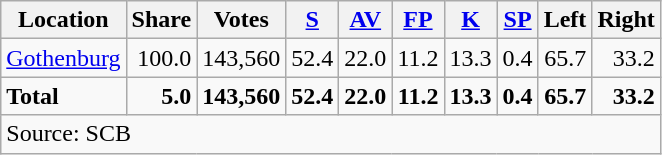<table class="wikitable sortable" style=text-align:right>
<tr>
<th>Location</th>
<th>Share</th>
<th>Votes</th>
<th><a href='#'>S</a></th>
<th><a href='#'>AV</a></th>
<th><a href='#'>FP</a></th>
<th><a href='#'>K</a></th>
<th><a href='#'>SP</a></th>
<th>Left</th>
<th>Right</th>
</tr>
<tr>
<td align=left><a href='#'>Gothenburg</a></td>
<td>100.0</td>
<td>143,560</td>
<td>52.4</td>
<td>22.0</td>
<td>11.2</td>
<td>13.3</td>
<td>0.4</td>
<td>65.7</td>
<td>33.2</td>
</tr>
<tr>
<td align=left><strong>Total</strong></td>
<td><strong>5.0</strong></td>
<td><strong>143,560</strong></td>
<td><strong>52.4</strong></td>
<td><strong>22.0</strong></td>
<td><strong>11.2</strong></td>
<td><strong>13.3</strong></td>
<td><strong>0.4</strong></td>
<td><strong>65.7</strong></td>
<td><strong>33.2</strong></td>
</tr>
<tr>
<td align=left colspan=10>Source: SCB </td>
</tr>
</table>
